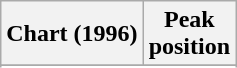<table class="wikitable sortable plainrowheaders" style="text-align:center">
<tr>
<th scope="col">Chart (1996)</th>
<th scope="col">Peak<br>position</th>
</tr>
<tr>
</tr>
<tr>
</tr>
<tr>
</tr>
<tr>
</tr>
<tr>
</tr>
<tr>
</tr>
<tr>
</tr>
</table>
